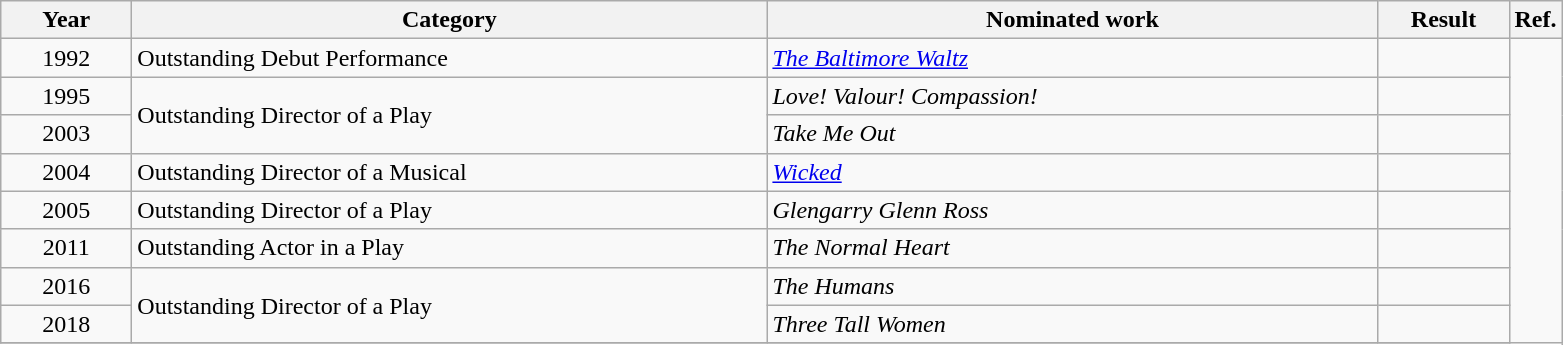<table class=wikitable>
<tr>
<th scope="col" style="width:5em;">Year</th>
<th scope="col" style="width:26em;">Category</th>
<th scope="col" style="width:25em;">Nominated work</th>
<th scope="col" style="width:5em;">Result</th>
<th>Ref.</th>
</tr>
<tr>
<td style="text-align:center;">1992</td>
<td>Outstanding Debut Performance</td>
<td><em><a href='#'>The Baltimore Waltz</a></em></td>
<td></td>
</tr>
<tr>
<td style="text-align:center;">1995</td>
<td rowspan=2>Outstanding Director of a Play</td>
<td><em>Love! Valour! Compassion!</em></td>
<td></td>
</tr>
<tr>
<td style="text-align:center;">2003</td>
<td><em>Take Me Out</em></td>
<td></td>
</tr>
<tr>
<td style="text-align:center;">2004</td>
<td>Outstanding Director of a Musical</td>
<td><em><a href='#'>Wicked</a></em></td>
<td></td>
</tr>
<tr>
<td style="text-align:center;">2005</td>
<td>Outstanding Director of a Play</td>
<td><em>Glengarry Glenn Ross</em></td>
<td></td>
</tr>
<tr>
<td style="text-align:center;">2011</td>
<td>Outstanding Actor in a Play</td>
<td><em>The Normal Heart</em></td>
<td></td>
</tr>
<tr>
<td style="text-align:center;">2016</td>
<td rowspan=2>Outstanding Director of a Play</td>
<td><em>The Humans</em></td>
<td></td>
</tr>
<tr>
<td style="text-align:center;">2018</td>
<td><em>Three Tall Women</em></td>
<td></td>
</tr>
<tr>
</tr>
</table>
